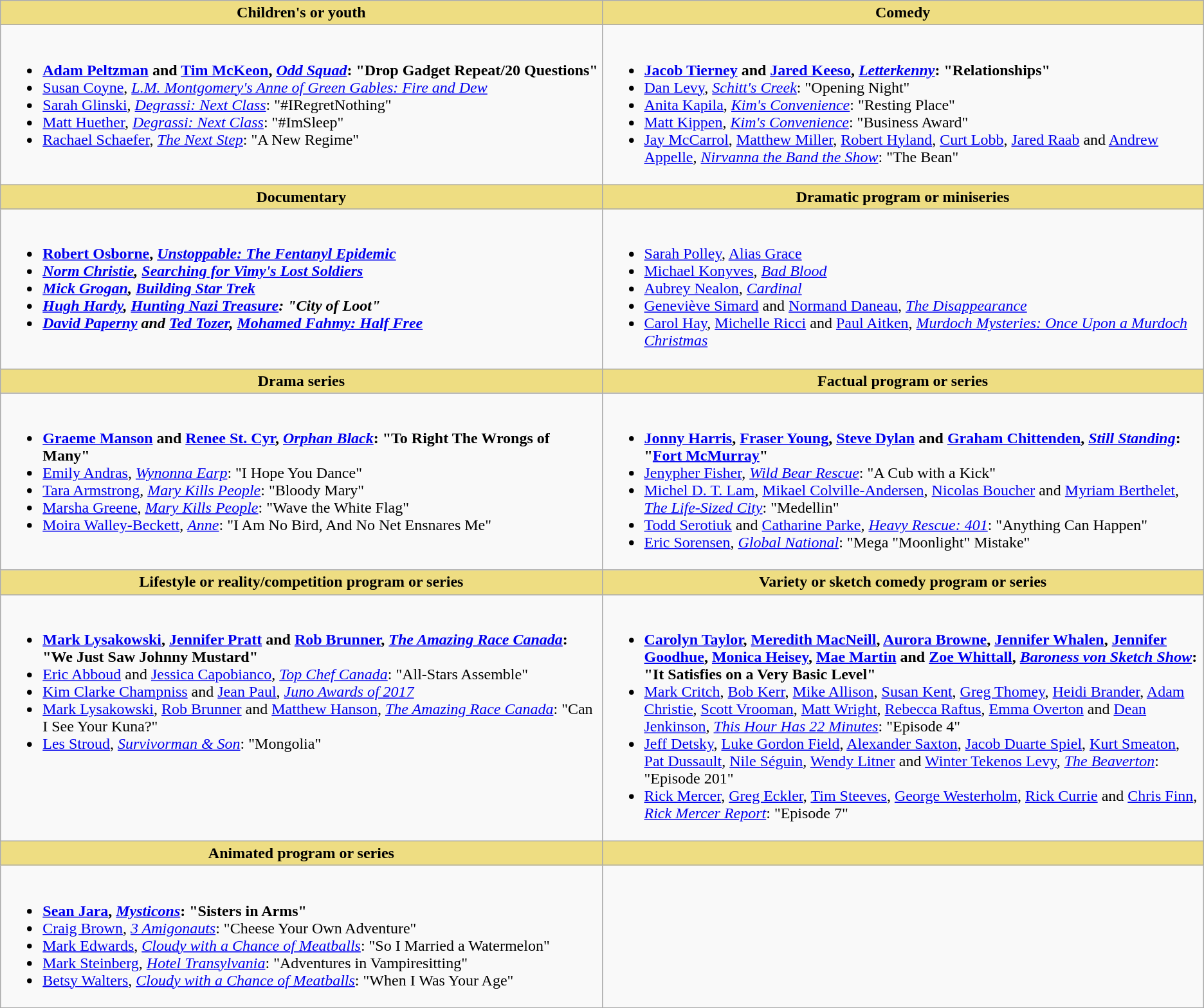<table class="wikitable" style="width=100%">
<tr>
<th style="background:#EEDD82; width:50%">Children's or youth</th>
<th style="background:#EEDD82; width:50%">Comedy</th>
</tr>
<tr>
<td valign="top"><br><ul><li> <strong><a href='#'>Adam Peltzman</a> and <a href='#'>Tim McKeon</a>, <em><a href='#'>Odd Squad</a></em>: "Drop Gadget Repeat/20 Questions"</strong></li><li><a href='#'>Susan Coyne</a>, <em><a href='#'>L.M. Montgomery's Anne of Green Gables: Fire and Dew</a></em></li><li><a href='#'>Sarah Glinski</a>, <em><a href='#'>Degrassi: Next Class</a></em>: "#IRegretNothing"</li><li><a href='#'>Matt Huether</a>, <em><a href='#'>Degrassi: Next Class</a></em>: "#ImSleep"</li><li><a href='#'>Rachael Schaefer</a>, <em><a href='#'>The Next Step</a></em>: "A New Regime"</li></ul></td>
<td valign="top"><br><ul><li> <strong><a href='#'>Jacob Tierney</a> and <a href='#'>Jared Keeso</a>, <em><a href='#'>Letterkenny</a></em>: "Relationships"</strong></li><li><a href='#'>Dan Levy</a>, <em><a href='#'>Schitt's Creek</a></em>: "Opening Night"</li><li><a href='#'>Anita Kapila</a>, <em><a href='#'>Kim's Convenience</a></em>: "Resting Place"</li><li><a href='#'>Matt Kippen</a>, <em><a href='#'>Kim's Convenience</a></em>: "Business Award"</li><li><a href='#'>Jay McCarrol</a>, <a href='#'>Matthew Miller</a>, <a href='#'>Robert Hyland</a>, <a href='#'>Curt Lobb</a>, <a href='#'>Jared Raab</a> and <a href='#'>Andrew Appelle</a>, <em><a href='#'>Nirvanna the Band the Show</a></em>: "The Bean"</li></ul></td>
</tr>
<tr>
<th style="background:#EEDD82; width:50%">Documentary</th>
<th style="background:#EEDD82; width:50%">Dramatic program or miniseries</th>
</tr>
<tr>
<td valign="top"><br><ul><li> <strong><a href='#'>Robert Osborne</a>, <em><a href='#'>Unstoppable: The Fentanyl Epidemic</a><strong><em></li><li><a href='#'>Norm Christie</a>, </em><a href='#'>Searching for Vimy's Lost Soldiers</a><em></li><li><a href='#'>Mick Grogan</a>, </em><a href='#'>Building Star Trek</a><em></li><li><a href='#'>Hugh Hardy</a>, </em><a href='#'>Hunting Nazi Treasure</a><em>: "City of Loot"</li><li><a href='#'>David Paperny</a> and <a href='#'>Ted Tozer</a>, </em><a href='#'>Mohamed Fahmy: Half Free</a><em></li></ul></td>
<td valign="top"><br><ul><li> </strong><a href='#'>Sarah Polley</a>, </em><a href='#'>Alias Grace</a></em></strong></li><li><a href='#'>Michael Konyves</a>, <em><a href='#'>Bad Blood</a></em></li><li><a href='#'>Aubrey Nealon</a>, <em><a href='#'>Cardinal</a></em></li><li><a href='#'>Geneviève Simard</a> and <a href='#'>Normand Daneau</a>, <em><a href='#'>The Disappearance</a></em></li><li><a href='#'>Carol Hay</a>, <a href='#'>Michelle Ricci</a> and <a href='#'>Paul Aitken</a>, <em><a href='#'>Murdoch Mysteries: Once Upon a Murdoch Christmas</a></em></li></ul></td>
</tr>
<tr>
<th style="background:#EEDD82; width:50%">Drama series</th>
<th style="background:#EEDD82; width:50%">Factual program or series</th>
</tr>
<tr>
<td valign="top"><br><ul><li> <strong><a href='#'>Graeme Manson</a> and <a href='#'>Renee St. Cyr</a>, <em><a href='#'>Orphan Black</a></em>: "To Right The Wrongs of Many"</strong></li><li><a href='#'>Emily Andras</a>, <em><a href='#'>Wynonna Earp</a></em>: "I Hope You Dance"</li><li><a href='#'>Tara Armstrong</a>, <em><a href='#'>Mary Kills People</a></em>: "Bloody Mary"</li><li><a href='#'>Marsha Greene</a>, <em><a href='#'>Mary Kills People</a></em>: "Wave the White Flag"</li><li><a href='#'>Moira Walley-Beckett</a>, <em><a href='#'>Anne</a></em>: "I Am No Bird, And No Net Ensnares Me"</li></ul></td>
<td valign="top"><br><ul><li> <strong><a href='#'>Jonny Harris</a>, <a href='#'>Fraser Young</a>, <a href='#'>Steve Dylan</a> and <a href='#'>Graham Chittenden</a>, <em><a href='#'>Still Standing</a></em>: "<a href='#'>Fort McMurray</a>"</strong></li><li><a href='#'>Jenypher Fisher</a>, <em><a href='#'>Wild Bear Rescue</a></em>: "A Cub with a Kick"</li><li><a href='#'>Michel D. T. Lam</a>, <a href='#'>Mikael Colville-Andersen</a>, <a href='#'>Nicolas Boucher</a> and <a href='#'>Myriam Berthelet</a>, <em><a href='#'>The Life-Sized City</a></em>: "Medellin"</li><li><a href='#'>Todd Serotiuk</a> and <a href='#'>Catharine Parke</a>, <em><a href='#'>Heavy Rescue: 401</a></em>: "Anything Can Happen"</li><li><a href='#'>Eric Sorensen</a>, <em><a href='#'>Global National</a></em>: "Mega "Moonlight" Mistake"</li></ul></td>
</tr>
<tr>
<th style="background:#EEDD82; width:50%">Lifestyle or reality/competition program or series</th>
<th style="background:#EEDD82; width:50%">Variety or sketch comedy program or series</th>
</tr>
<tr>
<td valign="top"><br><ul><li> <strong><a href='#'>Mark Lysakowski</a>, <a href='#'>Jennifer Pratt</a> and <a href='#'>Rob Brunner</a>, <em><a href='#'>The Amazing Race Canada</a></em>: "We Just Saw Johnny Mustard"</strong></li><li><a href='#'>Eric Abboud</a> and <a href='#'>Jessica Capobianco</a>, <em><a href='#'>Top Chef Canada</a></em>: "All-Stars Assemble"</li><li><a href='#'>Kim Clarke Champniss</a> and <a href='#'>Jean Paul</a>, <em><a href='#'>Juno Awards of 2017</a></em></li><li><a href='#'>Mark Lysakowski</a>, <a href='#'>Rob Brunner</a> and <a href='#'>Matthew Hanson</a>, <em><a href='#'>The Amazing Race Canada</a></em>: "Can I See Your Kuna?"</li><li><a href='#'>Les Stroud</a>, <em><a href='#'>Survivorman & Son</a></em>: "Mongolia"</li></ul></td>
<td valign="top"><br><ul><li> <strong><a href='#'>Carolyn Taylor</a>, <a href='#'>Meredith MacNeill</a>, <a href='#'>Aurora Browne</a>, <a href='#'>Jennifer Whalen</a>, <a href='#'>Jennifer Goodhue</a>, <a href='#'>Monica Heisey</a>, <a href='#'>Mae Martin</a> and <a href='#'>Zoe Whittall</a>, <em><a href='#'>Baroness von Sketch Show</a></em>: "It Satisfies on a Very Basic Level"</strong></li><li><a href='#'>Mark Critch</a>, <a href='#'>Bob Kerr</a>, <a href='#'>Mike Allison</a>, <a href='#'>Susan Kent</a>, <a href='#'>Greg Thomey</a>, <a href='#'>Heidi Brander</a>, <a href='#'>Adam Christie</a>, <a href='#'>Scott Vrooman</a>, <a href='#'>Matt Wright</a>, <a href='#'>Rebecca Raftus</a>, <a href='#'>Emma Overton</a> and <a href='#'>Dean Jenkinson</a>, <em><a href='#'>This Hour Has 22 Minutes</a></em>: "Episode 4"</li><li><a href='#'>Jeff Detsky</a>, <a href='#'>Luke Gordon Field</a>, <a href='#'>Alexander Saxton</a>, <a href='#'>Jacob Duarte Spiel</a>, <a href='#'>Kurt Smeaton</a>, <a href='#'>Pat Dussault</a>, <a href='#'>Nile Séguin</a>, <a href='#'>Wendy Litner</a> and <a href='#'>Winter Tekenos Levy</a>, <em><a href='#'>The Beaverton</a></em>: "Episode 201"</li><li><a href='#'>Rick Mercer</a>, <a href='#'>Greg Eckler</a>, <a href='#'>Tim Steeves</a>, <a href='#'>George Westerholm</a>, <a href='#'>Rick Currie</a> and <a href='#'>Chris Finn</a>, <em><a href='#'>Rick Mercer Report</a></em>: "Episode 7"</li></ul></td>
</tr>
<tr>
<th style="background:#EEDD82; width:50%">Animated program or series</th>
<th style="background:#EEDD82; width:50%"></th>
</tr>
<tr>
<td valign="top"><br><ul><li> <strong><a href='#'>Sean Jara</a>, <em><a href='#'>Mysticons</a></em>: "Sisters in Arms"</strong></li><li><a href='#'>Craig Brown</a>, <em><a href='#'>3 Amigonauts</a></em>: "Cheese Your Own Adventure"</li><li><a href='#'>Mark Edwards</a>, <em><a href='#'>Cloudy with a Chance of Meatballs</a></em>: "So I Married a Watermelon"</li><li><a href='#'>Mark Steinberg</a>, <em><a href='#'>Hotel Transylvania</a></em>: "Adventures in Vampiresitting"</li><li><a href='#'>Betsy Walters</a>, <em><a href='#'>Cloudy with a Chance of Meatballs</a></em>: "When I Was Your Age"</li></ul></td>
<td valign="top"></td>
</tr>
</table>
